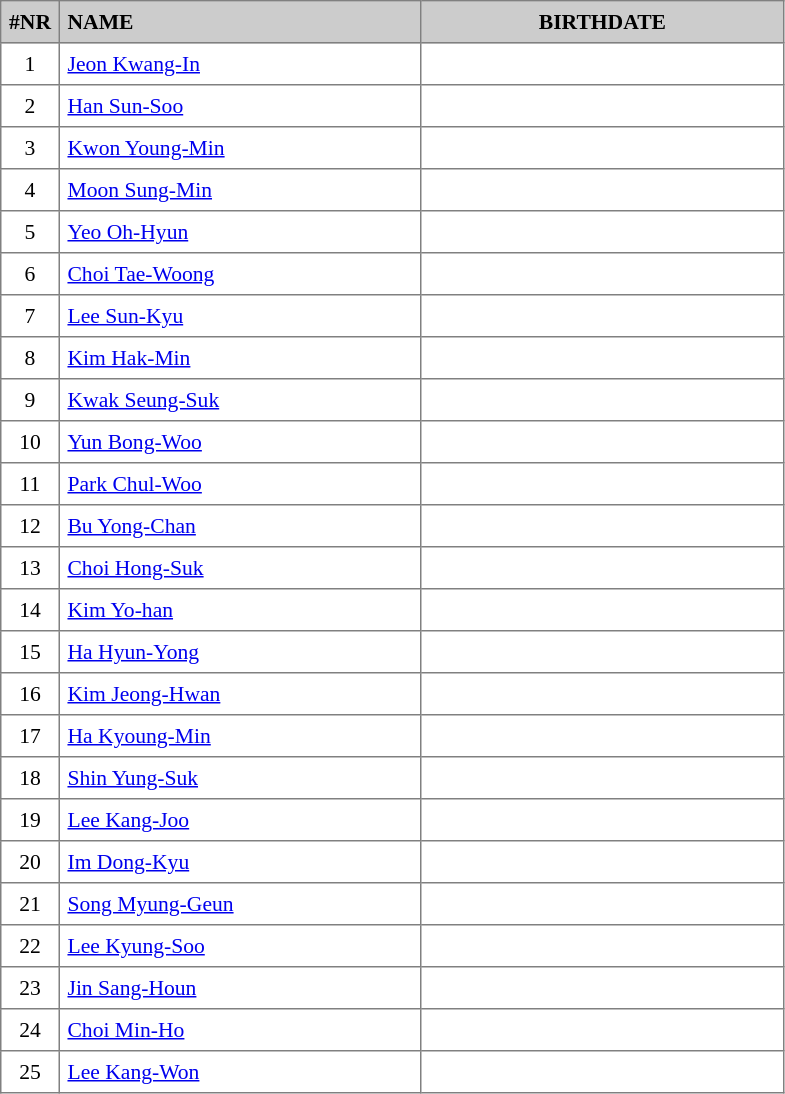<table border="1" cellspacing="2" cellpadding="5" style="border-collapse: collapse; font-size: 90%;">
<tr style="background:#ccc;">
<th>#NR</th>
<th style="text-align:left; width:16em;">NAME</th>
<th style="text-align:center; width:16em;">BIRTHDATE</th>
</tr>
<tr>
<td style=text-align:center;>1</td>
<td><a href='#'>Jeon Kwang-In</a></td>
<td align=center></td>
</tr>
<tr>
<td style=text-align:center;>2</td>
<td><a href='#'>Han Sun-Soo</a></td>
<td align=center></td>
</tr>
<tr>
<td style=text-align:center;>3</td>
<td><a href='#'>Kwon Young-Min</a></td>
<td align=center></td>
</tr>
<tr>
<td style=text-align:center;>4</td>
<td><a href='#'>Moon Sung-Min</a></td>
<td align=center></td>
</tr>
<tr>
<td style=text-align:center;>5</td>
<td><a href='#'>Yeo Oh-Hyun</a></td>
<td align=center></td>
</tr>
<tr>
<td style=text-align:center;>6</td>
<td><a href='#'>Choi Tae-Woong</a></td>
<td align=center></td>
</tr>
<tr>
<td style=text-align:center;>7</td>
<td><a href='#'>Lee Sun-Kyu</a></td>
<td align=center></td>
</tr>
<tr>
<td style=text-align:center;>8</td>
<td><a href='#'>Kim Hak-Min</a></td>
<td align=center></td>
</tr>
<tr>
<td style=text-align:center;>9</td>
<td><a href='#'>Kwak Seung-Suk</a></td>
<td align=center></td>
</tr>
<tr>
<td style=text-align:center;>10</td>
<td><a href='#'>Yun Bong-Woo</a></td>
<td align=center></td>
</tr>
<tr>
<td style=text-align:center;>11</td>
<td><a href='#'>Park Chul-Woo</a></td>
<td align=center></td>
</tr>
<tr>
<td style=text-align:center;>12</td>
<td><a href='#'>Bu Yong-Chan</a></td>
<td align=center></td>
</tr>
<tr>
<td style=text-align:center;>13</td>
<td><a href='#'>Choi Hong-Suk</a></td>
<td align=center></td>
</tr>
<tr>
<td style=text-align:center;>14</td>
<td><a href='#'>Kim Yo-han</a></td>
<td align=center></td>
</tr>
<tr>
<td style=text-align:center;>15</td>
<td><a href='#'>Ha Hyun-Yong</a></td>
<td align=center></td>
</tr>
<tr>
<td style=text-align:center;>16</td>
<td><a href='#'>Kim Jeong-Hwan</a></td>
<td align=center></td>
</tr>
<tr>
<td style=text-align:center;>17</td>
<td><a href='#'>Ha Kyoung-Min</a></td>
<td align=center></td>
</tr>
<tr>
<td style=text-align:center;>18</td>
<td><a href='#'>Shin Yung-Suk</a></td>
<td align=center></td>
</tr>
<tr>
<td style=text-align:center;>19</td>
<td><a href='#'>Lee Kang-Joo</a></td>
<td align=center></td>
</tr>
<tr>
<td style=text-align:center;>20</td>
<td><a href='#'>Im Dong-Kyu</a></td>
<td align=center></td>
</tr>
<tr>
<td style=text-align:center;>21</td>
<td><a href='#'>Song Myung-Geun</a></td>
<td align=center></td>
</tr>
<tr>
<td style=text-align:center;>22</td>
<td><a href='#'>Lee Kyung-Soo</a></td>
<td align=center></td>
</tr>
<tr>
<td style=text-align:center;>23</td>
<td><a href='#'>Jin Sang-Houn</a></td>
<td align=center></td>
</tr>
<tr>
<td style=text-align:center;>24</td>
<td><a href='#'>Choi Min-Ho</a></td>
<td align=center></td>
</tr>
<tr>
<td style=text-align:center;>25</td>
<td><a href='#'>Lee Kang-Won</a></td>
<td align=center></td>
</tr>
</table>
